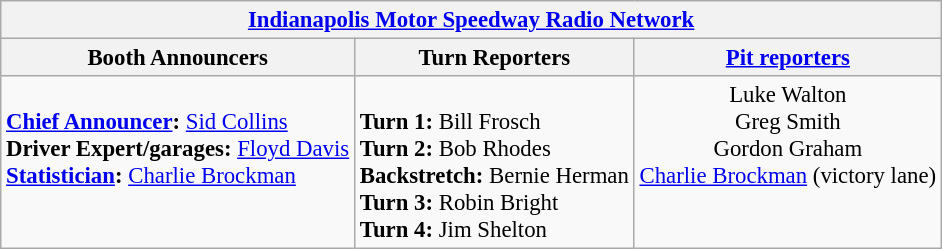<table class="wikitable" style="font-size: 95%;">
<tr>
<th colspan=3><a href='#'>Indianapolis Motor Speedway Radio Network</a></th>
</tr>
<tr>
<th>Booth Announcers</th>
<th>Turn Reporters</th>
<th><a href='#'>Pit reporters</a></th>
</tr>
<tr>
<td valign="top"><br><strong><a href='#'>Chief Announcer</a>:</strong> <a href='#'>Sid Collins</a><br>
<strong>Driver Expert/garages:</strong> <a href='#'>Floyd Davis</a><br>
<strong><a href='#'>Statistician</a>:</strong> <a href='#'>Charlie Brockman</a><br></td>
<td valign="top"><br><strong>Turn 1:</strong> Bill Frosch<br>   
<strong>Turn 2:</strong> Bob Rhodes<br>   
<strong>Backstretch:</strong> Bernie Herman<br>
<strong>Turn 3:</strong> Robin Bright<br>
<strong>Turn 4:</strong> Jim Shelton<br></td>
<td align="center" valign="top">Luke Walton<br>Greg Smith<br>Gordon Graham<br><a href='#'>Charlie Brockman</a> (victory lane)</td>
</tr>
</table>
